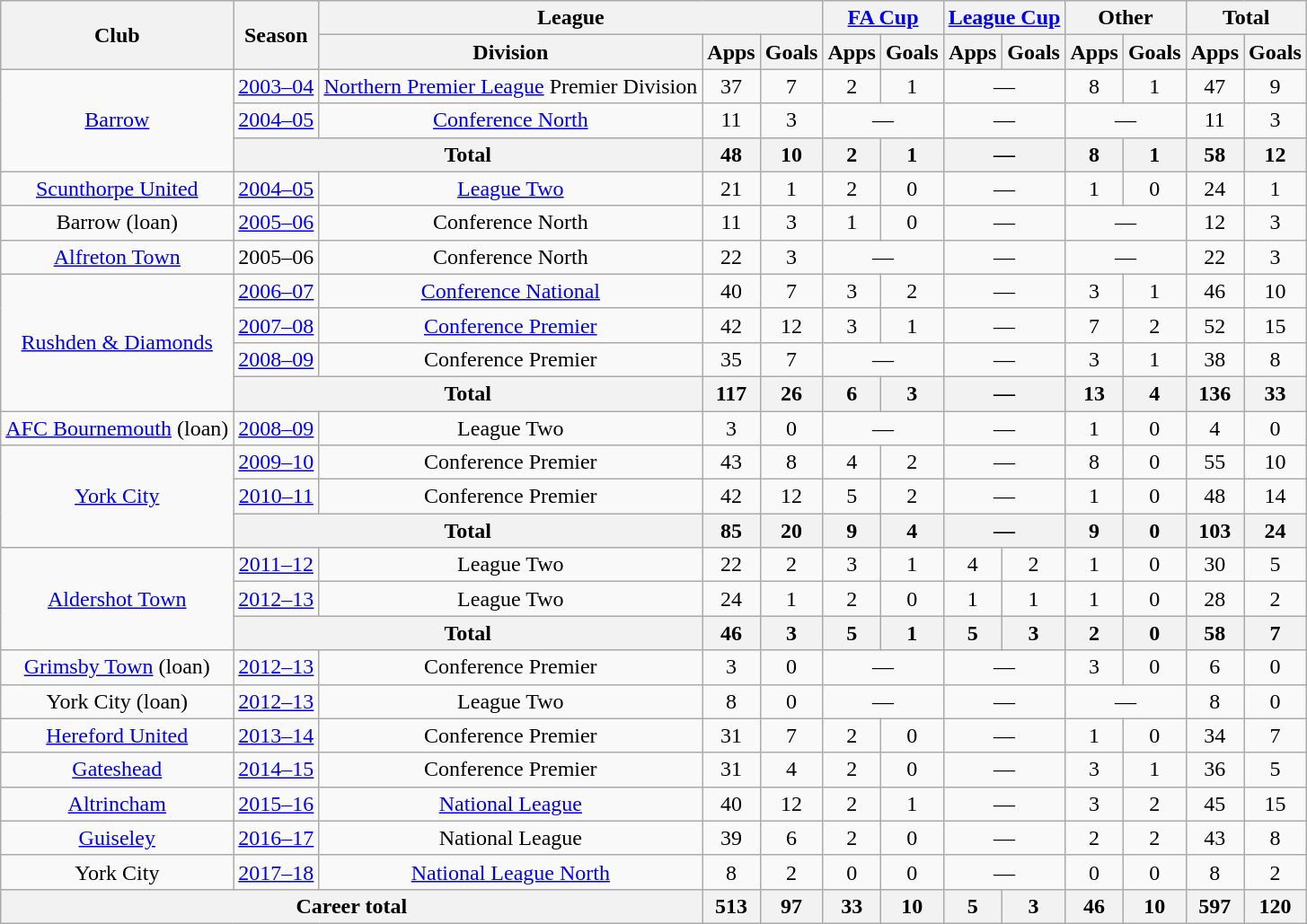<table class=wikitable style=text-align:center>
<tr>
<th rowspan=2>Club</th>
<th rowspan=2>Season</th>
<th colspan=3>League</th>
<th colspan=2><a href='#'>FA Cup</a></th>
<th colspan=2><a href='#'>League Cup</a></th>
<th colspan=2>Other</th>
<th colspan=2>Total</th>
</tr>
<tr>
<th>Division</th>
<th>Apps</th>
<th>Goals</th>
<th>Apps</th>
<th>Goals</th>
<th>Apps</th>
<th>Goals</th>
<th>Apps</th>
<th>Goals</th>
<th>Apps</th>
<th>Goals</th>
</tr>
<tr>
<td rowspan=3><a href='#'>Barrow</a></td>
<td><a href='#'>2003–04</a></td>
<td><a href='#'>Northern Premier League</a> Premier Division</td>
<td>37</td>
<td>7</td>
<td>2</td>
<td>1</td>
<td colspan=2>—</td>
<td>8</td>
<td>1</td>
<td>47</td>
<td>9</td>
</tr>
<tr>
<td><a href='#'>2004–05</a></td>
<td><a href='#'>Conference North</a></td>
<td>11</td>
<td>3</td>
<td colspan=2>—</td>
<td colspan=2>—</td>
<td colspan=2>—</td>
<td>11</td>
<td>3</td>
</tr>
<tr>
<th colspan=2>Total</th>
<th>48</th>
<th>10</th>
<th>2</th>
<th>1</th>
<th colspan=2>—</th>
<th>8</th>
<th>1</th>
<th>58</th>
<th>12</th>
</tr>
<tr>
<td><a href='#'>Scunthorpe United</a></td>
<td><a href='#'>2004–05</a></td>
<td><a href='#'>League Two</a></td>
<td>21</td>
<td>1</td>
<td>2</td>
<td>0</td>
<td colspan=2>—</td>
<td>1</td>
<td>0</td>
<td>24</td>
<td>1</td>
</tr>
<tr>
<td>Barrow (loan)</td>
<td><a href='#'>2005–06</a></td>
<td>Conference North</td>
<td>11</td>
<td>3</td>
<td>1</td>
<td>0</td>
<td colspan=2>—</td>
<td colspan=2>—</td>
<td>12</td>
<td>3</td>
</tr>
<tr>
<td><a href='#'>Alfreton Town</a></td>
<td>2005–06</td>
<td>Conference North</td>
<td>22</td>
<td>3</td>
<td colspan=2>—</td>
<td colspan=2>—</td>
<td colspan=2>—</td>
<td>22</td>
<td>3</td>
</tr>
<tr>
<td rowspan=4><a href='#'>Rushden & Diamonds</a></td>
<td><a href='#'>2006–07</a></td>
<td><a href='#'>Conference National</a></td>
<td>40</td>
<td>7</td>
<td>3</td>
<td>2</td>
<td colspan=2>—</td>
<td>3</td>
<td>1</td>
<td>46</td>
<td>10</td>
</tr>
<tr>
<td><a href='#'>2007–08</a></td>
<td><a href='#'>Conference Premier</a></td>
<td>42</td>
<td>12</td>
<td>3</td>
<td>1</td>
<td colspan=2>—</td>
<td>7</td>
<td>2</td>
<td>52</td>
<td>15</td>
</tr>
<tr>
<td><a href='#'>2008–09</a></td>
<td>Conference Premier</td>
<td>35</td>
<td>7</td>
<td colspan=2>—</td>
<td colspan=2>—</td>
<td>3</td>
<td>1</td>
<td>38</td>
<td>8</td>
</tr>
<tr>
<th colspan=2>Total</th>
<th>117</th>
<th>26</th>
<th>6</th>
<th>3</th>
<th colspan=2>—</th>
<th>13</th>
<th>4</th>
<th>136</th>
<th>33</th>
</tr>
<tr>
<td><a href='#'>AFC Bournemouth</a> (loan)</td>
<td><a href='#'>2008–09</a></td>
<td>League Two</td>
<td>3</td>
<td>0</td>
<td colspan=2>—</td>
<td colspan=2>—</td>
<td>1</td>
<td>0</td>
<td>4</td>
<td>0</td>
</tr>
<tr>
<td rowspan=3><a href='#'>York City</a></td>
<td><a href='#'>2009–10</a></td>
<td>Conference Premier</td>
<td>43</td>
<td>8</td>
<td>4</td>
<td>2</td>
<td colspan=2>—</td>
<td>8</td>
<td>0</td>
<td>55</td>
<td>10</td>
</tr>
<tr>
<td><a href='#'>2010–11</a></td>
<td>Conference Premier</td>
<td>42</td>
<td>12</td>
<td>5</td>
<td>2</td>
<td colspan=2>—</td>
<td>1</td>
<td>0</td>
<td>48</td>
<td>14</td>
</tr>
<tr>
<th colspan=2>Total</th>
<th>85</th>
<th>20</th>
<th>9</th>
<th>4</th>
<th colspan=2>—</th>
<th>9</th>
<th>0</th>
<th>103</th>
<th>24</th>
</tr>
<tr>
<td rowspan=3><a href='#'>Aldershot Town</a></td>
<td><a href='#'>2011–12</a></td>
<td>League Two</td>
<td>22</td>
<td>2</td>
<td>3</td>
<td>1</td>
<td>4</td>
<td>2</td>
<td>1</td>
<td>0</td>
<td>30</td>
<td>5</td>
</tr>
<tr>
<td><a href='#'>2012–13</a></td>
<td>League Two</td>
<td>24</td>
<td>1</td>
<td>2</td>
<td>0</td>
<td>1</td>
<td>1</td>
<td>1</td>
<td>0</td>
<td>28</td>
<td>2</td>
</tr>
<tr>
<th colspan=2>Total</th>
<th>46</th>
<th>3</th>
<th>5</th>
<th>1</th>
<th>5</th>
<th>3</th>
<th>2</th>
<th>0</th>
<th>58</th>
<th>7</th>
</tr>
<tr>
<td><a href='#'>Grimsby Town</a> (loan)</td>
<td><a href='#'>2012–13</a></td>
<td>Conference Premier</td>
<td>3</td>
<td>0</td>
<td colspan=2>—</td>
<td colspan=2>—</td>
<td>3</td>
<td>0</td>
<td>6</td>
<td>0</td>
</tr>
<tr>
<td>York City (loan)</td>
<td><a href='#'>2012–13</a></td>
<td>League Two</td>
<td>8</td>
<td>0</td>
<td colspan=2>—</td>
<td colspan=2>—</td>
<td colspan=2>—</td>
<td>8</td>
<td>0</td>
</tr>
<tr>
<td><a href='#'>Hereford United</a></td>
<td><a href='#'>2013–14</a></td>
<td>Conference Premier</td>
<td>31</td>
<td>7</td>
<td>2</td>
<td>0</td>
<td colspan=2>—</td>
<td>1</td>
<td>0</td>
<td>34</td>
<td>7</td>
</tr>
<tr>
<td><a href='#'>Gateshead</a></td>
<td><a href='#'>2014–15</a></td>
<td>Conference Premier</td>
<td>31</td>
<td>4</td>
<td>2</td>
<td>0</td>
<td colspan=2>—</td>
<td>3</td>
<td>1</td>
<td>36</td>
<td>5</td>
</tr>
<tr>
<td><a href='#'>Altrincham</a></td>
<td><a href='#'>2015–16</a></td>
<td><a href='#'>National League</a></td>
<td>40</td>
<td>12</td>
<td>2</td>
<td>1</td>
<td colspan=2>—</td>
<td>3</td>
<td>2</td>
<td>45</td>
<td>15</td>
</tr>
<tr>
<td><a href='#'>Guiseley</a></td>
<td><a href='#'>2016–17</a></td>
<td>National League</td>
<td>39</td>
<td>6</td>
<td>2</td>
<td>0</td>
<td colspan=2>—</td>
<td>2</td>
<td>2</td>
<td>43</td>
<td>8</td>
</tr>
<tr>
<td>York City</td>
<td><a href='#'>2017–18</a></td>
<td><a href='#'>National League North</a></td>
<td>8</td>
<td>2</td>
<td>0</td>
<td>0</td>
<td colspan=2>—</td>
<td>0</td>
<td>0</td>
<td>8</td>
<td>2</td>
</tr>
<tr>
<th colspan=3>Career total</th>
<th>513</th>
<th>97</th>
<th>33</th>
<th>10</th>
<th>5</th>
<th>3</th>
<th>46</th>
<th>10</th>
<th>597</th>
<th>120</th>
</tr>
</table>
